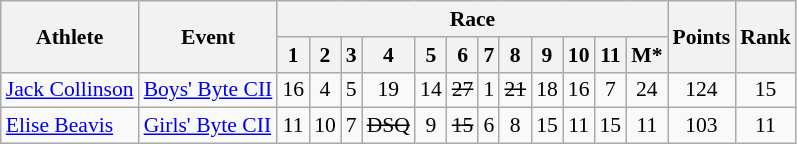<table class="wikitable" border="1" style="font-size:90%">
<tr>
<th rowspan=2>Athlete</th>
<th rowspan=2>Event</th>
<th colspan=12>Race</th>
<th rowspan=2>Points</th>
<th rowspan=2>Rank</th>
</tr>
<tr>
<th>1</th>
<th>2</th>
<th>3</th>
<th>4</th>
<th>5</th>
<th>6</th>
<th>7</th>
<th>8</th>
<th>9</th>
<th>10</th>
<th>11</th>
<th>M*</th>
</tr>
<tr>
<td><a href='#'>Jack Collinson</a></td>
<td><a href='#'>Boys' Byte CII</a></td>
<td align=center>16</td>
<td align=center>4</td>
<td align=center>5</td>
<td align=center>19</td>
<td align=center>14</td>
<td align=center><s>27</s></td>
<td align=center>1</td>
<td align=center><s>21</s></td>
<td align=center>18</td>
<td align=center>16</td>
<td align=center>7</td>
<td align=center>24</td>
<td align=center>124</td>
<td align=center>15</td>
</tr>
<tr>
<td><a href='#'>Elise Beavis</a></td>
<td><a href='#'>Girls' Byte CII</a></td>
<td align=center>11</td>
<td align=center>10</td>
<td align=center>7</td>
<td align=center><s>DSQ</s></td>
<td align=center>9</td>
<td align=center><s>15</s></td>
<td align=center>6</td>
<td align=center>8</td>
<td align=center>15</td>
<td align=center>11</td>
<td align=center>15</td>
<td align=center>11</td>
<td align=center>103</td>
<td align=center>11</td>
</tr>
</table>
